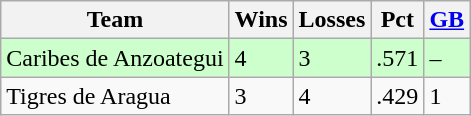<table class="wikitable">
<tr>
<th>Team</th>
<th>Wins</th>
<th>Losses</th>
<th>Pct</th>
<th><a href='#'>GB</a></th>
</tr>
<tr style="background:#cfc;">
<td>Caribes de Anzoategui</td>
<td>4</td>
<td>3</td>
<td>.571</td>
<td>–</td>
</tr>
<tr>
<td>Tigres de Aragua</td>
<td>3</td>
<td>4</td>
<td>.429</td>
<td>1</td>
</tr>
</table>
